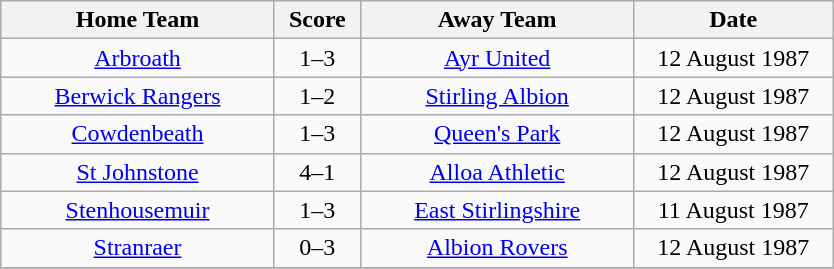<table class="wikitable" style="text-align:center;">
<tr>
<th width=175>Home Team</th>
<th width=50>Score</th>
<th width=175>Away Team</th>
<th width= 125>Date</th>
</tr>
<tr>
<td><a href='#'>Arbroath</a></td>
<td>1–3</td>
<td><a href='#'>Ayr United</a></td>
<td>12 August 1987</td>
</tr>
<tr>
<td><a href='#'>Berwick Rangers</a></td>
<td>1–2</td>
<td><a href='#'>Stirling Albion</a></td>
<td>12 August 1987</td>
</tr>
<tr>
<td><a href='#'>Cowdenbeath</a></td>
<td>1–3</td>
<td><a href='#'>Queen's Park</a></td>
<td>12 August 1987</td>
</tr>
<tr>
<td><a href='#'>St Johnstone</a></td>
<td>4–1</td>
<td><a href='#'>Alloa Athletic</a></td>
<td>12 August 1987</td>
</tr>
<tr>
<td><a href='#'>Stenhousemuir</a></td>
<td>1–3</td>
<td><a href='#'>East Stirlingshire</a></td>
<td>11 August 1987</td>
</tr>
<tr>
<td><a href='#'>Stranraer</a></td>
<td>0–3</td>
<td><a href='#'>Albion Rovers</a></td>
<td>12 August 1987</td>
</tr>
<tr>
</tr>
</table>
